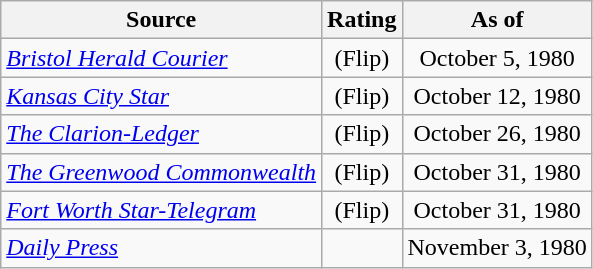<table class="wikitable" style="text-align:center">
<tr>
<th>Source</th>
<th>Rating</th>
<th>As of</th>
</tr>
<tr>
<td align="left"><em><a href='#'>Bristol Herald Courier</a></em></td>
<td>(Flip)</td>
<td>October 5, 1980</td>
</tr>
<tr>
<td align="left"><em><a href='#'>Kansas City Star</a></em></td>
<td>(Flip)</td>
<td>October 12, 1980</td>
</tr>
<tr>
<td align="left"><em><a href='#'>The Clarion-Ledger</a></em></td>
<td>(Flip)</td>
<td>October 26, 1980</td>
</tr>
<tr>
<td align="left"><em><a href='#'>The Greenwood Commonwealth</a></em></td>
<td>(Flip)</td>
<td>October 31, 1980</td>
</tr>
<tr>
<td align="left"><em><a href='#'>Fort Worth Star-Telegram</a></em></td>
<td>(Flip)</td>
<td>October 31, 1980</td>
</tr>
<tr>
<td align="left"><em><a href='#'>Daily Press</a></em></td>
<td></td>
<td>November 3, 1980</td>
</tr>
</table>
